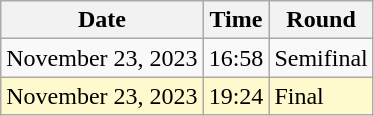<table class="wikitable">
<tr>
<th>Date</th>
<th>Time</th>
<th>Round</th>
</tr>
<tr>
<td>November 23, 2023</td>
<td>16:58</td>
<td>Semifinal</td>
</tr>
<tr style=background:lemonchiffon>
<td>November 23, 2023</td>
<td>19:24</td>
<td>Final</td>
</tr>
</table>
